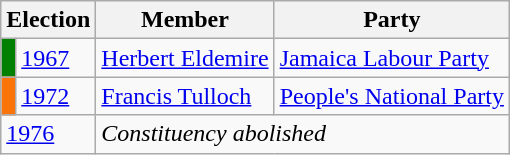<table class="wikitable">
<tr>
<th colspan="2">Election</th>
<th>Member</th>
<th>Party</th>
</tr>
<tr>
<td style="background-color: green"></td>
<td><a href='#'>1967</a></td>
<td><a href='#'>Herbert Eldemire</a></td>
<td><a href='#'>Jamaica Labour Party</a></td>
</tr>
<tr>
<td style="background-color: #fb740a"></td>
<td><a href='#'>1972</a></td>
<td><a href='#'>Francis Tulloch</a></td>
<td><a href='#'>People's National Party</a></td>
</tr>
<tr>
<td colspan="2"><a href='#'>1976</a></td>
<td colspan="2"><em>Constituency abolished</em> </td>
</tr>
</table>
